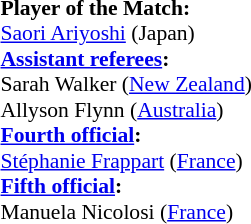<table width=50% style="font-size: 90%">
<tr>
<td><br><strong>Player of the Match:</strong>
<br><a href='#'>Saori Ariyoshi</a> (Japan)<br><strong><a href='#'>Assistant referees</a>:</strong>
<br>Sarah Walker (<a href='#'>New Zealand</a>)
<br>Allyson Flynn (<a href='#'>Australia</a>)
<br><strong><a href='#'>Fourth official</a>:</strong>
<br><a href='#'>Stéphanie Frappart</a> (<a href='#'>France</a>)
<br><strong><a href='#'>Fifth official</a>:</strong>
<br>Manuela Nicolosi (<a href='#'>France</a>)</td>
</tr>
</table>
